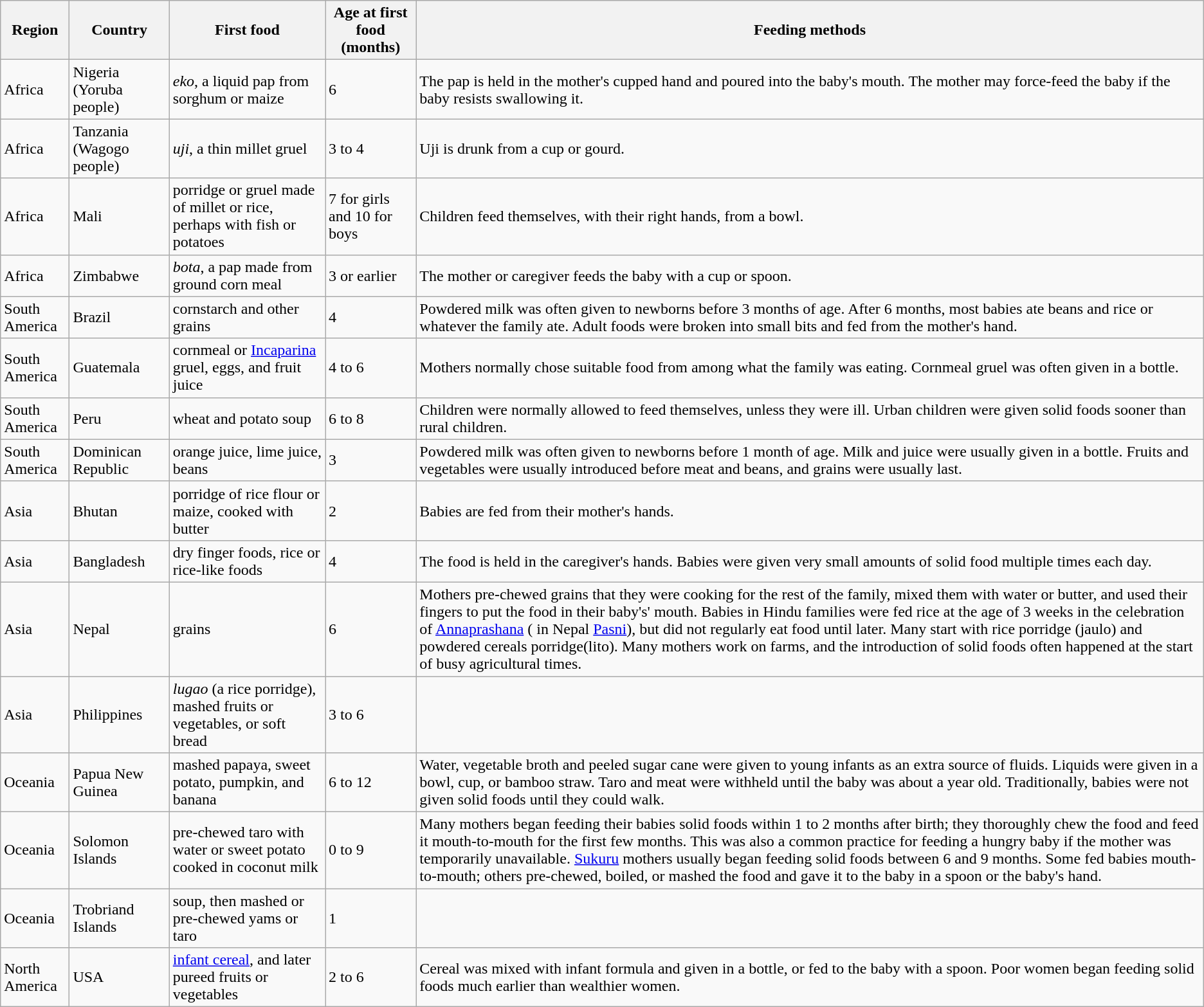<table class="wikitable sortable">
<tr>
<th>Region</th>
<th>Country</th>
<th>First food</th>
<th>Age at first food (months)</th>
<th>Feeding methods</th>
</tr>
<tr>
<td>Africa</td>
<td>Nigeria (Yoruba people)</td>
<td><em>eko</em>, a liquid pap from sorghum or maize</td>
<td>6</td>
<td>The pap is held in the mother's cupped hand and poured into the baby's mouth.  The mother may force-feed the baby if the baby resists swallowing it.</td>
</tr>
<tr>
<td>Africa</td>
<td>Tanzania (Wagogo people)</td>
<td><em>uji</em>, a thin millet gruel</td>
<td>3 to 4</td>
<td>Uji is drunk from a cup or gourd.</td>
</tr>
<tr>
<td>Africa</td>
<td>Mali</td>
<td>porridge or gruel made of millet or rice, perhaps with fish or potatoes</td>
<td>7 for girls and 10 for boys</td>
<td>Children feed themselves, with their right hands, from a bowl.</td>
</tr>
<tr>
<td>Africa</td>
<td>Zimbabwe</td>
<td><em>bota</em>, a pap made from ground corn meal</td>
<td>3 or earlier</td>
<td>The mother or caregiver feeds the baby with a cup or spoon.</td>
</tr>
<tr>
<td>South America</td>
<td>Brazil</td>
<td>cornstarch and other grains</td>
<td>4</td>
<td>Powdered milk was often given to newborns before 3 months of age.  After 6 months, most babies ate beans and rice or whatever the family ate.  Adult foods were broken into small bits and fed from the mother's hand.</td>
</tr>
<tr>
<td>South America</td>
<td>Guatemala</td>
<td>cornmeal or <a href='#'>Incaparina</a> gruel, eggs, and fruit juice</td>
<td>4 to 6</td>
<td>Mothers normally chose suitable food from among what the family was eating.  Cornmeal gruel was often given in a bottle.</td>
</tr>
<tr>
<td>South America</td>
<td>Peru</td>
<td>wheat and potato soup</td>
<td>6 to 8</td>
<td>Children were normally allowed to feed themselves, unless they were ill.  Urban children were given solid foods sooner than rural children.</td>
</tr>
<tr>
<td>South America</td>
<td>Dominican Republic</td>
<td>orange juice, lime juice, beans</td>
<td>3</td>
<td>Powdered milk was often given to newborns before 1 month of age.  Milk and juice were usually given in a bottle.  Fruits and vegetables were usually introduced before meat and beans, and grains were usually last.</td>
</tr>
<tr>
<td>Asia</td>
<td>Bhutan</td>
<td>porridge of rice flour or maize, cooked with butter</td>
<td>2</td>
<td>Babies are fed from their mother's hands.</td>
</tr>
<tr>
<td>Asia</td>
<td>Bangladesh</td>
<td>dry finger foods, rice or rice-like foods</td>
<td>4</td>
<td>The food is held in the caregiver's hands.  Babies were given very small amounts of solid food multiple times each day.</td>
</tr>
<tr>
<td>Asia</td>
<td>Nepal</td>
<td>grains</td>
<td>6</td>
<td>Mothers pre-chewed grains that they were cooking for the rest of the family, mixed them with water or butter, and used their fingers to put the food in their baby's' mouth.  Babies in Hindu families were fed rice at the age of 3 weeks in the celebration of <a href='#'>Annaprashana</a> ( in Nepal <a href='#'>Pasni</a>), but did not regularly eat food until later.  Many start with rice porridge (jaulo) and powdered cereals porridge(lito). Many mothers work on farms, and the introduction of solid foods often happened at the start of busy agricultural times.</td>
</tr>
<tr>
<td>Asia</td>
<td>Philippines</td>
<td><em>lugao</em> (a rice porridge), mashed fruits or vegetables, or soft bread</td>
<td>3 to 6</td>
<td></td>
</tr>
<tr>
<td>Oceania</td>
<td>Papua New Guinea</td>
<td>mashed papaya, sweet potato, pumpkin, and banana <td> 6 to 12  </td></td>
<td>Water, vegetable broth and peeled sugar cane were given to young infants as an extra source of fluids.  Liquids were given in a bowl, cup, or bamboo straw.  Taro and meat were withheld until the baby was about a year old.  Traditionally, babies were not given solid foods until they could walk.</td>
</tr>
<tr>
<td>Oceania</td>
<td>Solomon Islands</td>
<td>pre-chewed taro with water or sweet potato cooked in coconut milk</td>
<td>0 to 9</td>
<td>Many mothers began feeding their babies solid foods within 1 to 2 months after birth; they thoroughly chew the food and feed it mouth-to-mouth for the first few months.  This was also a common practice for feeding a hungry baby if the mother was temporarily unavailable.  <a href='#'>Sukuru</a> mothers usually began feeding solid foods between 6 and 9 months.  Some fed babies mouth-to-mouth; others pre-chewed, boiled, or mashed the food and gave it to the baby in a spoon or the baby's hand.</td>
</tr>
<tr>
<td>Oceania</td>
<td>Trobriand Islands</td>
<td>soup, then mashed or pre-chewed yams or taro</td>
<td>1</td>
<td></td>
</tr>
<tr>
<td>North America</td>
<td>USA</td>
<td><a href='#'>infant cereal</a>, and later pureed fruits or vegetables</td>
<td>2 to 6</td>
<td>Cereal was mixed with infant formula and given in a bottle, or fed to the baby with a spoon.  Poor women began feeding solid foods much earlier than wealthier women.</td>
</tr>
</table>
